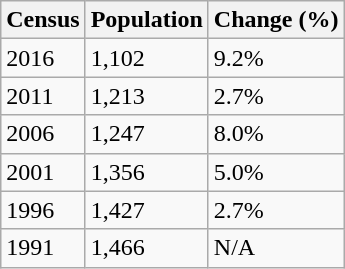<table class="wikitable">
<tr>
<th>Census</th>
<th>Population</th>
<th>Change (%)</th>
</tr>
<tr>
<td>2016</td>
<td>1,102</td>
<td> 9.2%</td>
</tr>
<tr>
<td>2011</td>
<td>1,213</td>
<td> 2.7%</td>
</tr>
<tr>
<td>2006</td>
<td>1,247</td>
<td> 8.0%</td>
</tr>
<tr>
<td>2001</td>
<td>1,356</td>
<td> 5.0%</td>
</tr>
<tr>
<td>1996</td>
<td>1,427</td>
<td> 2.7%</td>
</tr>
<tr>
<td>1991</td>
<td>1,466</td>
<td>N/A</td>
</tr>
</table>
